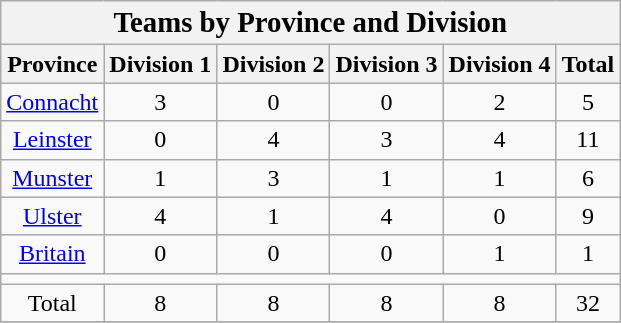<table class="wikitable" style="text-align:center">
<tr>
<th colspan=6><big>Teams by Province and Division</big></th>
</tr>
<tr>
<th>Province</th>
<th>Division 1</th>
<th>Division 2</th>
<th>Division 3</th>
<th>Division 4</th>
<th>Total</th>
</tr>
<tr>
<td><a href='#'>Connacht</a></td>
<td>3</td>
<td>0</td>
<td>0</td>
<td>2</td>
<td>5</td>
</tr>
<tr>
<td><a href='#'>Leinster</a></td>
<td>0</td>
<td>4</td>
<td>3</td>
<td>4</td>
<td>11</td>
</tr>
<tr>
<td><a href='#'>Munster</a></td>
<td>1</td>
<td>3</td>
<td>1</td>
<td>1</td>
<td>6</td>
</tr>
<tr>
<td><a href='#'>Ulster</a></td>
<td>4</td>
<td>1</td>
<td>4</td>
<td>0</td>
<td>9</td>
</tr>
<tr>
<td><a href='#'>Britain</a></td>
<td>0</td>
<td>0</td>
<td>0</td>
<td>1</td>
<td>1</td>
</tr>
<tr>
<td colspan=6></td>
</tr>
<tr>
<td>Total</td>
<td>8</td>
<td>8</td>
<td>8</td>
<td>8</td>
<td>32</td>
</tr>
<tr>
</tr>
</table>
